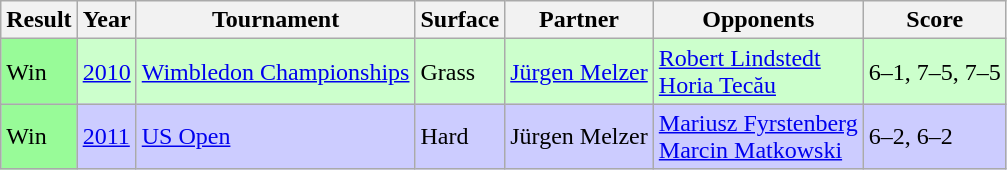<table class="sortable wikitable">
<tr>
<th>Result</th>
<th>Year</th>
<th>Tournament</th>
<th>Surface</th>
<th>Partner</th>
<th>Opponents</th>
<th class="unsortable">Score</th>
</tr>
<tr bgcolor=CCFFCC>
<td bgcolor=98FB98>Win</td>
<td><a href='#'>2010</a></td>
<td><a href='#'>Wimbledon Championships</a></td>
<td>Grass</td>
<td> <a href='#'>Jürgen Melzer</a></td>
<td> <a href='#'>Robert Lindstedt</a><br> <a href='#'>Horia Tecău</a></td>
<td>6–1, 7–5, 7–5</td>
</tr>
<tr bgcolor=CCCCFF>
<td bgcolor=98FB98>Win</td>
<td><a href='#'>2011</a></td>
<td><a href='#'>US Open</a></td>
<td>Hard</td>
<td> Jürgen Melzer</td>
<td> <a href='#'>Mariusz Fyrstenberg</a><br> <a href='#'>Marcin Matkowski</a></td>
<td>6–2, 6–2</td>
</tr>
</table>
